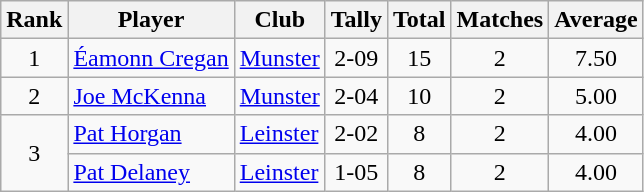<table class="wikitable">
<tr>
<th>Rank</th>
<th>Player</th>
<th>Club</th>
<th>Tally</th>
<th>Total</th>
<th>Matches</th>
<th>Average</th>
</tr>
<tr>
<td rowspan=1 align=center>1</td>
<td><a href='#'>Éamonn Cregan</a></td>
<td><a href='#'>Munster</a></td>
<td align=center>2-09</td>
<td align=center>15</td>
<td align=center>2</td>
<td align=center>7.50</td>
</tr>
<tr>
<td rowspan=1 align=center>2</td>
<td><a href='#'>Joe McKenna</a></td>
<td><a href='#'>Munster</a></td>
<td align=center>2-04</td>
<td align=center>10</td>
<td align=center>2</td>
<td align=center>5.00</td>
</tr>
<tr>
<td rowspan=2 align=center>3</td>
<td><a href='#'>Pat Horgan</a></td>
<td><a href='#'>Leinster</a></td>
<td align=center>2-02</td>
<td align=center>8</td>
<td align=center>2</td>
<td align=center>4.00</td>
</tr>
<tr>
<td><a href='#'>Pat Delaney</a></td>
<td><a href='#'>Leinster</a></td>
<td align=center>1-05</td>
<td align=center>8</td>
<td align=center>2</td>
<td align=center>4.00</td>
</tr>
</table>
